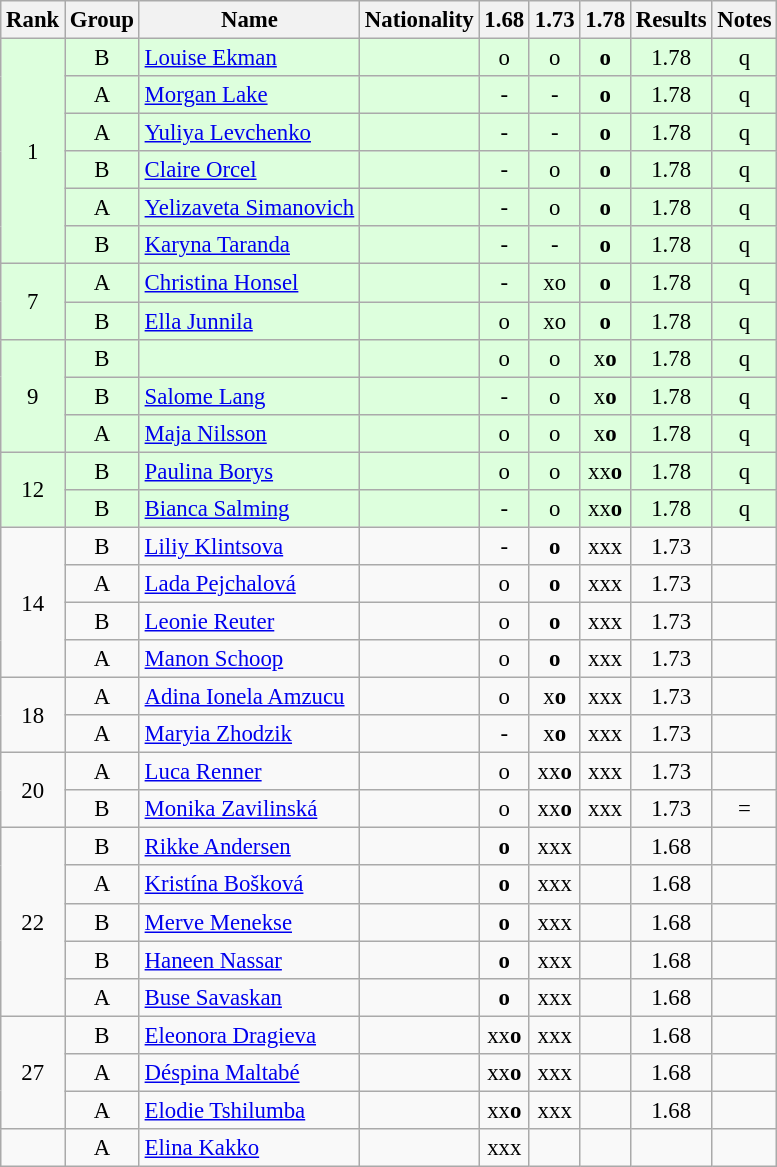<table class="wikitable sortable" style="text-align:center;font-size:95%">
<tr>
<th>Rank</th>
<th>Group</th>
<th>Name</th>
<th>Nationality</th>
<th>1.68</th>
<th>1.73</th>
<th>1.78</th>
<th>Results</th>
<th>Notes</th>
</tr>
<tr bgcolor=ddffdd>
<td rowspan=6>1</td>
<td>B</td>
<td align=left><a href='#'>Louise Ekman</a></td>
<td align=left></td>
<td>o</td>
<td>o</td>
<td><strong>o</strong></td>
<td>1.78</td>
<td>q</td>
</tr>
<tr bgcolor=ddffdd>
<td>A</td>
<td align=left><a href='#'>Morgan Lake</a></td>
<td align=left></td>
<td>-</td>
<td>-</td>
<td><strong>o</strong></td>
<td>1.78</td>
<td>q</td>
</tr>
<tr bgcolor=ddffdd>
<td>A</td>
<td align=left><a href='#'>Yuliya Levchenko</a></td>
<td align=left></td>
<td>-</td>
<td>-</td>
<td><strong>o</strong></td>
<td>1.78</td>
<td>q</td>
</tr>
<tr bgcolor=ddffdd>
<td>B</td>
<td align=left><a href='#'>Claire Orcel</a></td>
<td align=left></td>
<td>-</td>
<td>o</td>
<td><strong>o</strong></td>
<td>1.78</td>
<td>q</td>
</tr>
<tr bgcolor=ddffdd>
<td>A</td>
<td align=left><a href='#'>Yelizaveta Simanovich</a></td>
<td align=left></td>
<td>-</td>
<td>o</td>
<td><strong>o</strong></td>
<td>1.78</td>
<td>q</td>
</tr>
<tr bgcolor=ddffdd>
<td>B</td>
<td align=left><a href='#'>Karyna Taranda</a></td>
<td align=left></td>
<td>-</td>
<td>-</td>
<td><strong>o</strong></td>
<td>1.78</td>
<td>q</td>
</tr>
<tr bgcolor=ddffdd>
<td rowspan=2>7</td>
<td>A</td>
<td align=left><a href='#'>Christina Honsel</a></td>
<td align=left></td>
<td>-</td>
<td>xo</td>
<td><strong>o</strong></td>
<td>1.78</td>
<td>q</td>
</tr>
<tr bgcolor=ddffdd>
<td>B</td>
<td align=left><a href='#'>Ella Junnila</a></td>
<td align=left></td>
<td>o</td>
<td>xo</td>
<td><strong>o</strong></td>
<td>1.78</td>
<td>q</td>
</tr>
<tr bgcolor=ddffdd>
<td rowspan=3>9</td>
<td>B</td>
<td align=left></td>
<td align=left></td>
<td>o</td>
<td>o</td>
<td>x<strong>o</strong></td>
<td>1.78</td>
<td>q</td>
</tr>
<tr bgcolor=ddffdd>
<td>B</td>
<td align=left><a href='#'>Salome Lang</a></td>
<td align=left></td>
<td>-</td>
<td>o</td>
<td>x<strong>o</strong></td>
<td>1.78</td>
<td>q</td>
</tr>
<tr bgcolor=ddffdd>
<td>A</td>
<td align=left><a href='#'>Maja Nilsson</a></td>
<td align=left></td>
<td>o</td>
<td>o</td>
<td>x<strong>o</strong></td>
<td>1.78</td>
<td>q</td>
</tr>
<tr bgcolor=ddffdd>
<td rowspan=2>12</td>
<td>B</td>
<td align=left><a href='#'>Paulina Borys</a></td>
<td align=left></td>
<td>o</td>
<td>o</td>
<td>xx<strong>o</strong></td>
<td>1.78</td>
<td>q</td>
</tr>
<tr bgcolor=ddffdd>
<td>B</td>
<td align=left><a href='#'>Bianca Salming</a></td>
<td align=left></td>
<td>-</td>
<td>o</td>
<td>xx<strong>o</strong></td>
<td>1.78</td>
<td>q</td>
</tr>
<tr>
<td rowspan=4>14</td>
<td>B</td>
<td align=left><a href='#'>Liliy Klintsova</a></td>
<td align=left></td>
<td>-</td>
<td><strong>o</strong></td>
<td>xxx</td>
<td>1.73</td>
<td></td>
</tr>
<tr>
<td>A</td>
<td align=left><a href='#'>Lada Pejchalová</a></td>
<td align=left></td>
<td>o</td>
<td><strong>o</strong></td>
<td>xxx</td>
<td>1.73</td>
<td></td>
</tr>
<tr>
<td>B</td>
<td align=left><a href='#'>Leonie Reuter</a></td>
<td align=left></td>
<td>o</td>
<td><strong>o</strong></td>
<td>xxx</td>
<td>1.73</td>
<td></td>
</tr>
<tr>
<td>A</td>
<td align=left><a href='#'>Manon Schoop</a></td>
<td align=left></td>
<td>o</td>
<td><strong>o</strong></td>
<td>xxx</td>
<td>1.73</td>
<td></td>
</tr>
<tr>
<td rowspan=2>18</td>
<td>A</td>
<td align=left><a href='#'>Adina Ionela Amzucu</a></td>
<td align=left></td>
<td>o</td>
<td>x<strong>o</strong></td>
<td>xxx</td>
<td>1.73</td>
<td></td>
</tr>
<tr>
<td>A</td>
<td align=left><a href='#'>Maryia Zhodzik</a></td>
<td align=left></td>
<td>-</td>
<td>x<strong>o</strong></td>
<td>xxx</td>
<td>1.73</td>
<td></td>
</tr>
<tr>
<td rowspan=2>20</td>
<td>A</td>
<td align=left><a href='#'>Luca Renner</a></td>
<td align=left></td>
<td>o</td>
<td>xx<strong>o</strong></td>
<td>xxx</td>
<td>1.73</td>
<td></td>
</tr>
<tr>
<td>B</td>
<td align=left><a href='#'>Monika Zavilinská</a></td>
<td align=left></td>
<td>o</td>
<td>xx<strong>o</strong></td>
<td>xxx</td>
<td>1.73</td>
<td>=</td>
</tr>
<tr>
<td rowspan=5>22</td>
<td>B</td>
<td align=left><a href='#'>Rikke Andersen</a></td>
<td align=left></td>
<td><strong>o</strong></td>
<td>xxx</td>
<td></td>
<td>1.68</td>
<td></td>
</tr>
<tr>
<td>A</td>
<td align=left><a href='#'>Kristína Bošková</a></td>
<td align=left></td>
<td><strong>o</strong></td>
<td>xxx</td>
<td></td>
<td>1.68</td>
<td></td>
</tr>
<tr>
<td>B</td>
<td align=left><a href='#'>Merve Menekse</a></td>
<td align=left></td>
<td><strong>o</strong></td>
<td>xxx</td>
<td></td>
<td>1.68</td>
<td></td>
</tr>
<tr>
<td>B</td>
<td align=left><a href='#'>Haneen Nassar</a></td>
<td align=left></td>
<td><strong>o</strong></td>
<td>xxx</td>
<td></td>
<td>1.68</td>
<td></td>
</tr>
<tr>
<td>A</td>
<td align=left><a href='#'>Buse Savaskan</a></td>
<td align=left></td>
<td><strong>o</strong></td>
<td>xxx</td>
<td></td>
<td>1.68</td>
<td></td>
</tr>
<tr>
<td rowspan=3>27</td>
<td>B</td>
<td align=left><a href='#'>Eleonora Dragieva</a></td>
<td align=left></td>
<td>xx<strong>o</strong></td>
<td>xxx</td>
<td></td>
<td>1.68</td>
<td></td>
</tr>
<tr>
<td>A</td>
<td align=left><a href='#'>Déspina Maltabé</a></td>
<td align=left></td>
<td>xx<strong>o</strong></td>
<td>xxx</td>
<td></td>
<td>1.68</td>
<td></td>
</tr>
<tr>
<td>A</td>
<td align=left><a href='#'>Elodie Tshilumba</a></td>
<td align=left></td>
<td>xx<strong>o</strong></td>
<td>xxx</td>
<td></td>
<td>1.68</td>
<td></td>
</tr>
<tr>
<td></td>
<td>A</td>
<td align=left><a href='#'>Elina Kakko</a></td>
<td align=left></td>
<td>xxx</td>
<td></td>
<td></td>
<td></td>
<td></td>
</tr>
</table>
